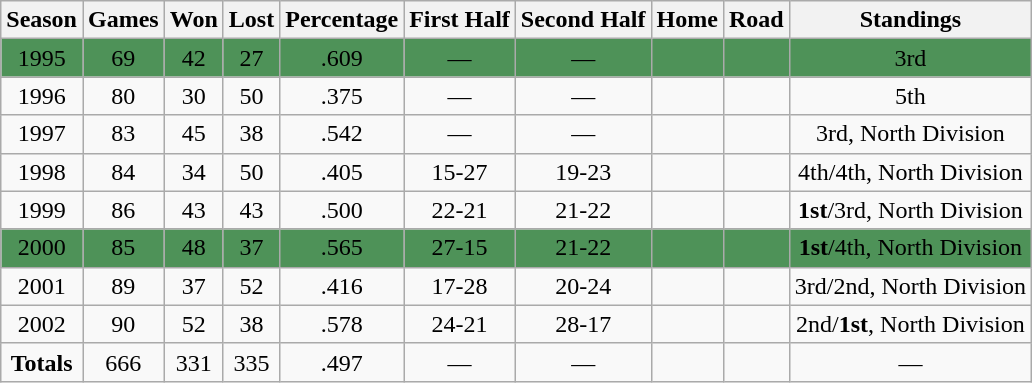<table class="wikitable" style="text-align:center">
<tr>
<th>Season</th>
<th>Games</th>
<th>Won</th>
<th>Lost</th>
<th>Percentage</th>
<th>First Half</th>
<th>Second Half</th>
<th>Home</th>
<th>Road</th>
<th>Standings</th>
</tr>
<tr bgcolor="#4E9258">
<td>1995</td>
<td>69</td>
<td>42</td>
<td>27</td>
<td>.609</td>
<td>—</td>
<td>—</td>
<td></td>
<td></td>
<td>3rd</td>
</tr>
<tr>
<td>1996</td>
<td>80</td>
<td>30</td>
<td>50</td>
<td>.375</td>
<td>—</td>
<td>—</td>
<td></td>
<td></td>
<td>5th</td>
</tr>
<tr>
<td>1997</td>
<td>83</td>
<td>45</td>
<td>38</td>
<td>.542</td>
<td>—</td>
<td>—</td>
<td></td>
<td></td>
<td>3rd, North Division</td>
</tr>
<tr>
<td>1998</td>
<td>84</td>
<td>34</td>
<td>50</td>
<td>.405</td>
<td>15-27</td>
<td>19-23</td>
<td></td>
<td></td>
<td>4th/4th, North Division</td>
</tr>
<tr>
<td>1999</td>
<td>86</td>
<td>43</td>
<td>43</td>
<td>.500</td>
<td>22-21</td>
<td>21-22</td>
<td></td>
<td></td>
<td><strong>1st</strong>/3rd, North Division</td>
</tr>
<tr bgcolor="#4E9258">
<td>2000</td>
<td>85</td>
<td>48</td>
<td>37</td>
<td>.565</td>
<td>27-15</td>
<td>21-22</td>
<td></td>
<td></td>
<td><strong>1st</strong>/4th, North Division</td>
</tr>
<tr>
<td>2001</td>
<td>89</td>
<td>37</td>
<td>52</td>
<td>.416</td>
<td>17-28</td>
<td>20-24</td>
<td></td>
<td></td>
<td>3rd/2nd, North Division</td>
</tr>
<tr>
<td>2002</td>
<td>90</td>
<td>52</td>
<td>38</td>
<td>.578</td>
<td>24-21</td>
<td>28-17</td>
<td></td>
<td></td>
<td>2nd/<strong>1st</strong>, North Division</td>
</tr>
<tr>
<td><strong>Totals</strong></td>
<td>666</td>
<td>331</td>
<td>335</td>
<td>.497</td>
<td>—</td>
<td>—</td>
<td></td>
<td></td>
<td>—</td>
</tr>
</table>
